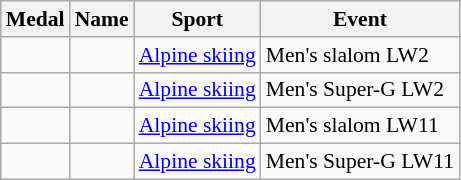<table class="wikitable sortable" style="font-size:90%">
<tr>
<th>Medal</th>
<th>Name</th>
<th>Sport</th>
<th>Event</th>
</tr>
<tr>
<td></td>
<td></td>
<td><a href='#'>Alpine skiing</a></td>
<td>Men's slalom LW2</td>
</tr>
<tr>
<td></td>
<td></td>
<td><a href='#'>Alpine skiing</a></td>
<td>Men's Super-G LW2</td>
</tr>
<tr>
<td></td>
<td></td>
<td><a href='#'>Alpine skiing</a></td>
<td>Men's slalom LW11</td>
</tr>
<tr>
<td></td>
<td></td>
<td><a href='#'>Alpine skiing</a></td>
<td>Men's Super-G LW11</td>
</tr>
</table>
